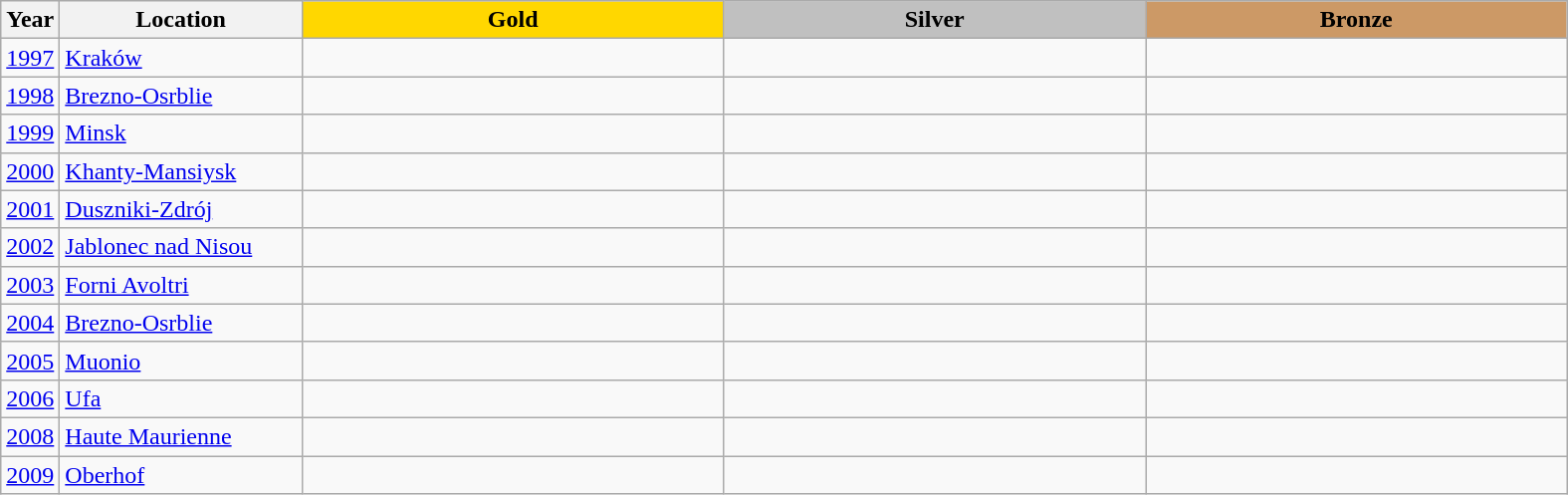<table class="wikitable">
<tr>
<th>Year</th>
<th width="155">Location</th>
<th style="background:gold" width="275">Gold</th>
<th style="background:silver" width="275">Silver</th>
<th style="background:#cc9966" width="275">Bronze</th>
</tr>
<tr>
<td><a href='#'>1997</a></td>
<td> <a href='#'>Kraków</a></td>
<td></td>
<td></td>
<td></td>
</tr>
<tr>
<td><a href='#'>1998</a></td>
<td> <a href='#'>Brezno-Osrblie</a></td>
<td></td>
<td></td>
<td></td>
</tr>
<tr>
<td><a href='#'>1999</a></td>
<td> <a href='#'>Minsk</a></td>
<td></td>
<td></td>
<td></td>
</tr>
<tr>
<td><a href='#'>2000</a></td>
<td> <a href='#'>Khanty-Mansiysk</a></td>
<td></td>
<td></td>
<td></td>
</tr>
<tr>
<td><a href='#'>2001</a></td>
<td> <a href='#'>Duszniki-Zdrój</a></td>
<td></td>
<td></td>
<td></td>
</tr>
<tr>
<td><a href='#'>2002</a></td>
<td> <a href='#'>Jablonec nad Nisou</a></td>
<td></td>
<td></td>
<td></td>
</tr>
<tr>
<td><a href='#'>2003</a></td>
<td> <a href='#'>Forni Avoltri</a></td>
<td></td>
<td></td>
<td></td>
</tr>
<tr>
<td><a href='#'>2004</a></td>
<td> <a href='#'>Brezno-Osrblie</a></td>
<td></td>
<td></td>
<td></td>
</tr>
<tr>
<td><a href='#'>2005</a></td>
<td> <a href='#'>Muonio</a></td>
<td></td>
<td></td>
<td></td>
</tr>
<tr>
<td><a href='#'>2006</a></td>
<td> <a href='#'>Ufa</a></td>
<td></td>
<td></td>
<td></td>
</tr>
<tr>
<td><a href='#'>2008</a></td>
<td> <a href='#'>Haute Maurienne</a></td>
<td></td>
<td></td>
<td></td>
</tr>
<tr>
<td><a href='#'>2009</a></td>
<td> <a href='#'>Oberhof</a></td>
<td></td>
<td></td>
<td></td>
</tr>
</table>
